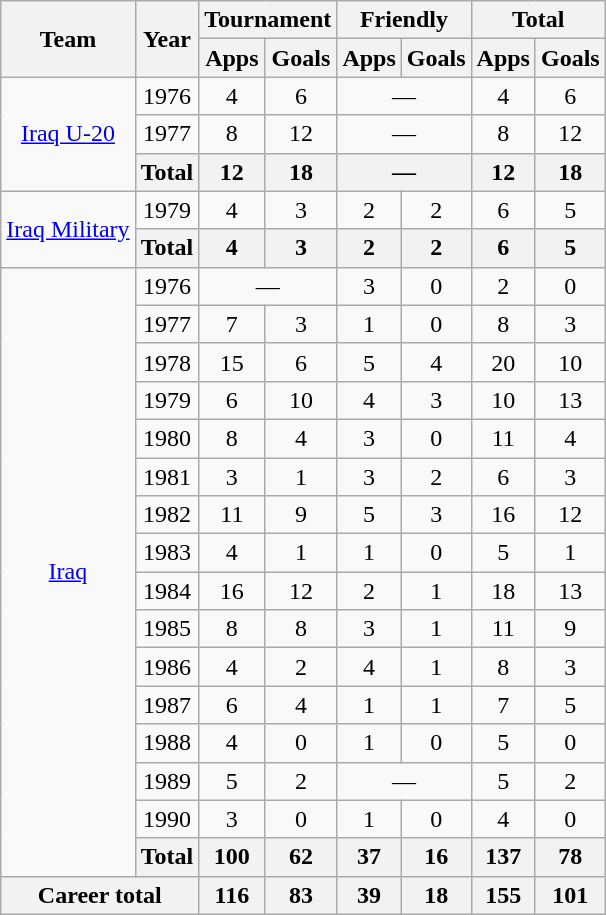<table class="wikitable" style="text-align:center">
<tr>
<th rowspan="2">Team</th>
<th rowspan="2">Year</th>
<th colspan="2">Tournament</th>
<th colspan="2">Friendly</th>
<th colspan="2">Total</th>
</tr>
<tr>
<th>Apps</th>
<th>Goals</th>
<th>Apps</th>
<th>Goals</th>
<th>Apps</th>
<th>Goals</th>
</tr>
<tr>
<td rowspan="3"><a href='#'>Iraq U-20</a></td>
<td>1976</td>
<td>4</td>
<td>6</td>
<td colspan="2">—</td>
<td>4</td>
<td>6</td>
</tr>
<tr>
<td>1977</td>
<td>8</td>
<td>12</td>
<td colspan="2">—</td>
<td>8</td>
<td>12</td>
</tr>
<tr>
<th>Total</th>
<th>12</th>
<th>18</th>
<th colspan="2">—</th>
<th>12</th>
<th>18</th>
</tr>
<tr>
<td rowspan="2"><a href='#'>Iraq Military</a></td>
<td>1979</td>
<td>4</td>
<td>3</td>
<td>2</td>
<td>2</td>
<td>6</td>
<td>5</td>
</tr>
<tr>
<th>Total</th>
<th>4</th>
<th>3</th>
<th>2</th>
<th>2</th>
<th>6</th>
<th>5</th>
</tr>
<tr>
<td rowspan="16"><a href='#'>Iraq</a></td>
<td>1976</td>
<td colspan="2">—</td>
<td>3</td>
<td>0</td>
<td>2</td>
<td>0</td>
</tr>
<tr>
<td>1977</td>
<td>7</td>
<td>3</td>
<td>1</td>
<td>0</td>
<td>8</td>
<td>3</td>
</tr>
<tr>
<td>1978</td>
<td>15</td>
<td>6</td>
<td>5</td>
<td>4</td>
<td>20</td>
<td>10</td>
</tr>
<tr>
<td>1979</td>
<td>6</td>
<td>10</td>
<td>4</td>
<td>3</td>
<td>10</td>
<td>13</td>
</tr>
<tr>
<td>1980</td>
<td>8</td>
<td>4</td>
<td>3</td>
<td>0</td>
<td>11</td>
<td>4</td>
</tr>
<tr>
<td>1981</td>
<td>3</td>
<td>1</td>
<td>3</td>
<td>2</td>
<td>6</td>
<td>3</td>
</tr>
<tr>
<td>1982</td>
<td>11</td>
<td>9</td>
<td>5</td>
<td>3</td>
<td>16</td>
<td>12</td>
</tr>
<tr>
<td>1983</td>
<td>4</td>
<td>1</td>
<td>1</td>
<td>0</td>
<td>5</td>
<td>1</td>
</tr>
<tr>
<td>1984</td>
<td>16</td>
<td>12</td>
<td>2</td>
<td>1</td>
<td>18</td>
<td>13</td>
</tr>
<tr>
<td>1985</td>
<td>8</td>
<td>8</td>
<td>3</td>
<td>1</td>
<td>11</td>
<td>9</td>
</tr>
<tr>
<td>1986</td>
<td>4</td>
<td>2</td>
<td>4</td>
<td>1</td>
<td>8</td>
<td>3</td>
</tr>
<tr>
<td>1987</td>
<td>6</td>
<td>4</td>
<td>1</td>
<td>1</td>
<td>7</td>
<td>5</td>
</tr>
<tr>
<td>1988</td>
<td>4</td>
<td>0</td>
<td>1</td>
<td>0</td>
<td>5</td>
<td>0</td>
</tr>
<tr>
<td>1989</td>
<td>5</td>
<td>2</td>
<td colspan="2">—</td>
<td>5</td>
<td>2</td>
</tr>
<tr>
<td>1990</td>
<td>3</td>
<td>0</td>
<td>1</td>
<td>0</td>
<td>4</td>
<td>0</td>
</tr>
<tr>
<th>Total</th>
<th>100</th>
<th>62</th>
<th>37</th>
<th>16</th>
<th>137</th>
<th>78</th>
</tr>
<tr>
<th colspan="2">Career total</th>
<th>116</th>
<th>83</th>
<th>39</th>
<th>18</th>
<th>155</th>
<th>101</th>
</tr>
</table>
